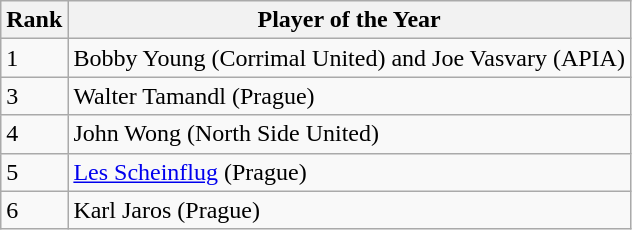<table class="wikitable defaultcenter col2left">
<tr>
<th>Rank</th>
<th>Player of the Year</th>
</tr>
<tr>
<td>1</td>
<td>Bobby Young (Corrimal United) and Joe Vasvary (APIA)</td>
</tr>
<tr>
<td>3</td>
<td>Walter Tamandl (Prague)</td>
</tr>
<tr>
<td>4</td>
<td>John Wong (North Side United)</td>
</tr>
<tr>
<td>5</td>
<td><a href='#'>Les Scheinflug</a> (Prague)</td>
</tr>
<tr>
<td>6</td>
<td>Karl Jaros (Prague)</td>
</tr>
</table>
